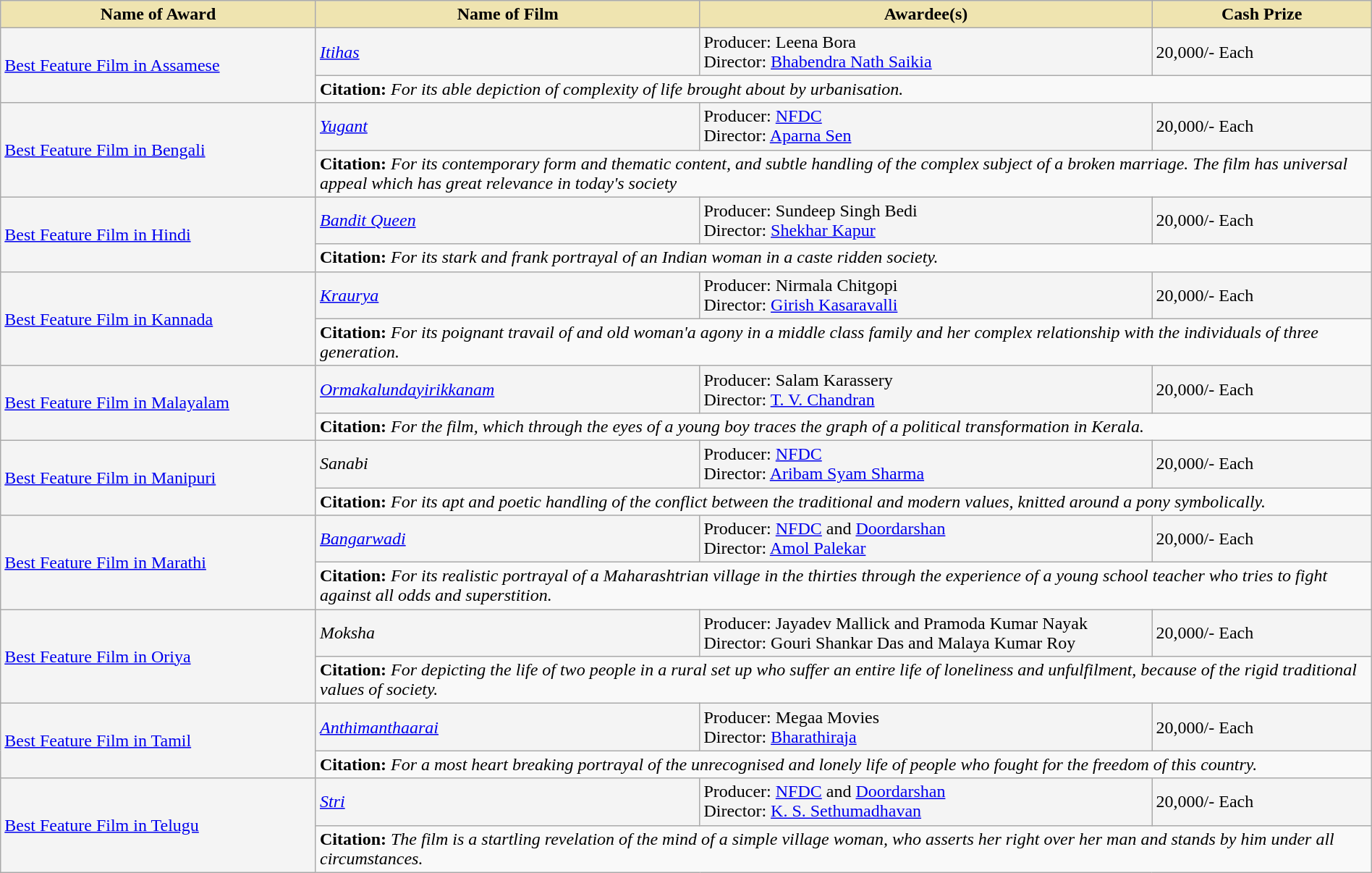<table class="wikitable" style="width:100%;">
<tr>
<th style="background-color:#EFE4B0;width:23%;">Name of Award</th>
<th style="background-color:#EFE4B0;width:28%;">Name of Film</th>
<th style="background-color:#EFE4B0;width:33%;">Awardee(s)</th>
<th style="background-color:#EFE4B0;width:16%;">Cash Prize</th>
</tr>
<tr style="background-color:#F4F4F4">
<td rowspan="2"><a href='#'>Best Feature Film in Assamese</a></td>
<td><em><a href='#'>Itihas</a></em></td>
<td>Producer: Leena Bora<br>Director: <a href='#'>Bhabendra Nath Saikia</a></td>
<td>20,000/- Each</td>
</tr>
<tr style="background-color:#F9F9F9">
<td colspan="3"><strong>Citation:</strong> <em>For its able depiction of complexity of life brought about by urbanisation.</em></td>
</tr>
<tr style="background-color:#F4F4F4">
<td rowspan="2"><a href='#'>Best Feature Film in Bengali</a></td>
<td><em><a href='#'>Yugant</a></em></td>
<td>Producer: <a href='#'>NFDC</a><br>Director: <a href='#'>Aparna Sen</a></td>
<td>20,000/- Each</td>
</tr>
<tr style="background-color:#F9F9F9">
<td colspan="3"><strong>Citation:</strong> <em>For its contemporary form and thematic content, and subtle handling of the complex subject of a broken marriage. The film has universal appeal which has great relevance in today's society</em></td>
</tr>
<tr style="background-color:#F4F4F4">
<td rowspan="2"><a href='#'>Best Feature Film in Hindi</a></td>
<td><em><a href='#'>Bandit Queen</a></em></td>
<td>Producer: Sundeep Singh Bedi<br>Director: <a href='#'>Shekhar Kapur</a></td>
<td>20,000/- Each</td>
</tr>
<tr style="background-color:#F9F9F9">
<td colspan="3"><strong>Citation:</strong> <em>For its stark and frank portrayal of an Indian woman in a caste ridden society.</em></td>
</tr>
<tr style="background-color:#F4F4F4">
<td rowspan="2"><a href='#'>Best Feature Film in Kannada</a></td>
<td><em><a href='#'>Kraurya</a></em></td>
<td>Producer: Nirmala Chitgopi<br>Director: <a href='#'>Girish Kasaravalli</a></td>
<td>20,000/- Each</td>
</tr>
<tr style="background-color:#F9F9F9">
<td colspan="3"><strong>Citation:</strong> <em>For its poignant travail of and old woman'a agony in a middle class family and her complex relationship with the individuals of three generation.</em></td>
</tr>
<tr style="background-color:#F4F4F4">
<td rowspan="2"><a href='#'>Best Feature Film in Malayalam</a></td>
<td><em><a href='#'>Ormakalundayirikkanam</a></em></td>
<td>Producer: Salam Karassery<br>Director: <a href='#'>T. V. Chandran</a></td>
<td>20,000/- Each</td>
</tr>
<tr style="background-color:#F9F9F9">
<td colspan="3"><strong>Citation:</strong> <em>For the film, which through the eyes of a young boy traces the graph of a political transformation in Kerala.</em></td>
</tr>
<tr style="background-color:#F4F4F4">
<td rowspan="2"><a href='#'>Best Feature Film in Manipuri</a></td>
<td><em>Sanabi</em></td>
<td>Producer: <a href='#'>NFDC</a><br>Director: <a href='#'>Aribam Syam Sharma</a></td>
<td>20,000/- Each</td>
</tr>
<tr style="background-color:#F9F9F9">
<td colspan="3"><strong>Citation:</strong> <em>For its apt and poetic handling of the conflict between the traditional and modern values, knitted around a pony symbolically.</em></td>
</tr>
<tr style="background-color:#F4F4F4">
<td rowspan="2"><a href='#'>Best Feature Film in Marathi</a></td>
<td><em><a href='#'>Bangarwadi</a></em></td>
<td>Producer: <a href='#'>NFDC</a> and <a href='#'>Doordarshan</a><br>Director: <a href='#'>Amol Palekar</a></td>
<td>20,000/- Each</td>
</tr>
<tr style="background-color:#F9F9F9">
<td colspan="3"><strong>Citation:</strong> <em>For its realistic portrayal of a Maharashtrian village in the thirties through the experience of a young school teacher who tries to fight against all odds and superstition.</em></td>
</tr>
<tr style="background-color:#F4F4F4">
<td rowspan="2"><a href='#'>Best Feature Film in Oriya</a></td>
<td><em>Moksha</em></td>
<td>Producer: Jayadev Mallick and Pramoda Kumar Nayak<br>Director: Gouri Shankar Das and Malaya Kumar Roy</td>
<td>20,000/- Each</td>
</tr>
<tr style="background-color:#F9F9F9">
<td colspan="3"><strong>Citation:</strong> <em>For depicting the life of two people in a rural set up who suffer an entire life of loneliness and unfulfilment, because of the rigid traditional values of society.</em></td>
</tr>
<tr style="background-color:#F4F4F4">
<td rowspan="2"><a href='#'>Best Feature Film in Tamil</a></td>
<td><em><a href='#'>Anthimanthaarai</a></em></td>
<td>Producer: Megaa Movies<br>Director: <a href='#'>Bharathiraja</a></td>
<td>20,000/- Each</td>
</tr>
<tr style="background-color:#F9F9F9">
<td colspan="3"><strong>Citation:</strong> <em>For a most heart breaking portrayal of the unrecognised and lonely life of people who fought for the freedom of this country.</em></td>
</tr>
<tr style="background-color:#F4F4F4">
<td rowspan="2"><a href='#'>Best Feature Film in Telugu</a></td>
<td><em><a href='#'>Stri</a></em></td>
<td>Producer: <a href='#'>NFDC</a> and <a href='#'>Doordarshan</a><br>Director: <a href='#'>K. S. Sethumadhavan</a></td>
<td>20,000/- Each</td>
</tr>
<tr style="background-color:#F9F9F9">
<td colspan="3"><strong>Citation:</strong> <em>The film is a startling revelation of the mind of a simple village woman, who asserts her right over her man and stands by him under all circumstances.</em></td>
</tr>
</table>
